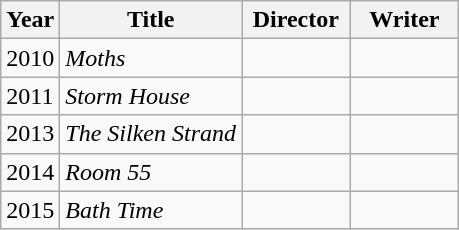<table class="wikitable">
<tr>
<th>Year</th>
<th>Title</th>
<th width="65">Director</th>
<th width="65">Writer</th>
</tr>
<tr>
<td>2010</td>
<td><em>Moths</em></td>
<td></td>
<td></td>
</tr>
<tr>
<td>2011</td>
<td><em>Storm House</em></td>
<td></td>
<td></td>
</tr>
<tr>
<td>2013</td>
<td><em>The Silken Strand</em></td>
<td></td>
<td></td>
</tr>
<tr>
<td>2014</td>
<td><em>Room 55</em></td>
<td></td>
<td></td>
</tr>
<tr>
<td>2015</td>
<td><em>Bath Time</em></td>
<td></td>
<td></td>
</tr>
</table>
